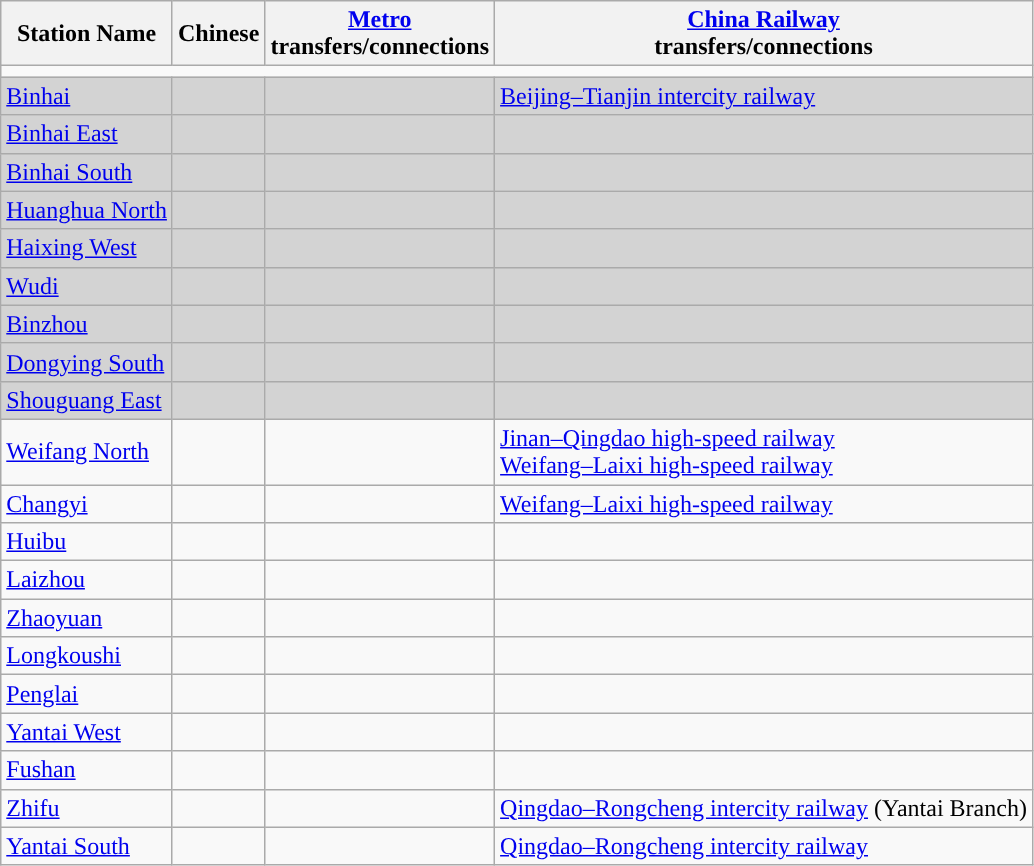<table class="wikitable">
<tr>
<th>Station Name</th>
<th>Chinese<br></th>
<th><a href='#'>Metro</a><br>transfers/connections</th>
<th><a href='#'>China Railway</a><br>transfers/connections<br></th>
</tr>
<tr style="background:#">
<td colspan = "11"></td>
</tr>
<tr bgcolor="lightgrey">
<td><a href='#'>Binhai</a></td>
<td></td>
<td></td>
<td><a href='#'>Beijing–Tianjin intercity railway</a></td>
</tr>
<tr bgcolor="lightgrey">
<td><a href='#'>Binhai East</a></td>
<td></td>
<td></td>
<td></td>
</tr>
<tr bgcolor="lightgrey">
<td><a href='#'>Binhai South</a></td>
<td></td>
<td></td>
<td></td>
</tr>
<tr bgcolor="lightgrey">
<td><a href='#'>Huanghua North</a></td>
<td></td>
<td></td>
<td></td>
</tr>
<tr bgcolor="lightgrey">
<td><a href='#'>Haixing West</a></td>
<td></td>
<td></td>
<td></td>
</tr>
<tr bgcolor="lightgrey">
<td><a href='#'>Wudi</a></td>
<td></td>
<td></td>
<td></td>
</tr>
<tr bgcolor="lightgrey">
<td><a href='#'>Binzhou</a></td>
<td></td>
<td></td>
<td></td>
</tr>
<tr bgcolor="lightgrey">
<td><a href='#'>Dongying South</a></td>
<td></td>
<td></td>
<td></td>
</tr>
<tr bgcolor="lightgrey">
<td><a href='#'>Shouguang East</a></td>
<td></td>
<td></td>
<td></td>
</tr>
<tr>
<td><a href='#'>Weifang North</a></td>
<td></td>
<td></td>
<td><a href='#'>Jinan–Qingdao high-speed railway</a><br><a href='#'>Weifang–Laixi high-speed railway</a></td>
</tr>
<tr>
<td><a href='#'>Changyi</a></td>
<td></td>
<td></td>
<td><a href='#'>Weifang–Laixi high-speed railway</a></td>
</tr>
<tr>
<td><a href='#'>Huibu</a></td>
<td></td>
<td></td>
<td></td>
</tr>
<tr>
<td><a href='#'>Laizhou</a></td>
<td></td>
<td></td>
<td></td>
</tr>
<tr>
<td><a href='#'>Zhaoyuan</a></td>
<td></td>
<td></td>
<td></td>
</tr>
<tr>
<td><a href='#'>Longkoushi</a></td>
<td></td>
<td></td>
<td></td>
</tr>
<tr>
<td><a href='#'>Penglai</a></td>
<td></td>
<td></td>
<td></td>
</tr>
<tr>
<td><a href='#'>Yantai West</a></td>
<td></td>
<td></td>
<td></td>
</tr>
<tr>
<td><a href='#'>Fushan</a></td>
<td></td>
<td></td>
<td></td>
</tr>
<tr>
<td><a href='#'>Zhifu</a></td>
<td></td>
<td></td>
<td><a href='#'>Qingdao–Rongcheng intercity railway</a> (Yantai Branch)</td>
</tr>
<tr>
<td><a href='#'>Yantai South</a></td>
<td></td>
<td></td>
<td><a href='#'>Qingdao–Rongcheng intercity railway</a></td>
</tr>
</table>
